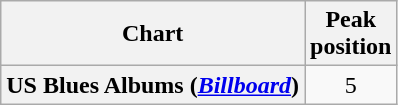<table class="wikitable sortable plainrowheaders" style="text-align:center">
<tr>
<th scope="col">Chart</th>
<th scope="col">Peak<br>position</th>
</tr>
<tr>
<th scope="row">US Blues Albums (<em><a href='#'>Billboard</a></em>)</th>
<td>5</td>
</tr>
</table>
